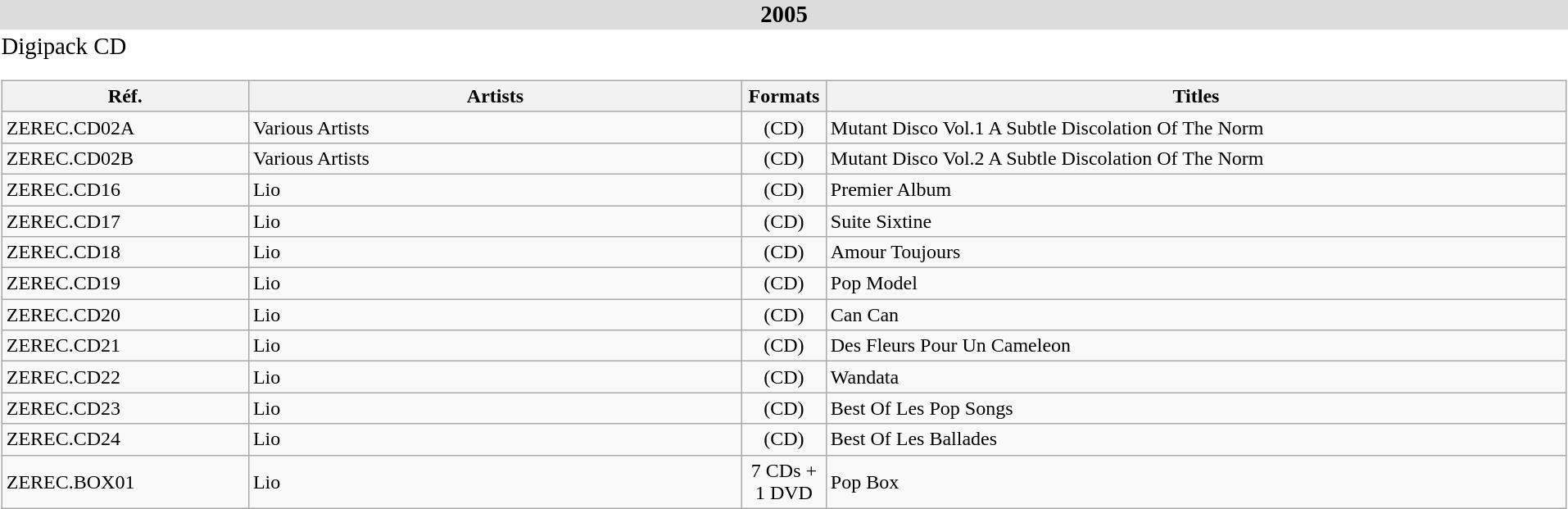<table class="collapsible collapsed" style="width:80em;">
<tr>
<th style = background:#DCDCDC><big>2005</big></th>
</tr>
<tr>
<td><big>Digipack CD</big><br><table class="wikitable sortable" style="width:100%;" align="left">
<tr>
<th scope=col width="15%">Réf.</th>
<th scope=col width="30%">Artists</th>
<th scope=col width="5%">Formats</th>
<th scope=col width="45%">Titles</th>
</tr>
<tr>
<td>ZEREC.CD02A</td>
<td>Various Artists</td>
<td align="center">(CD)</td>
<td>Mutant Disco Vol.1 A Subtle Discolation Of The Norm</td>
</tr>
<tr>
<td>ZEREC.CD02B</td>
<td>Various Artists</td>
<td align="center">(CD)</td>
<td>Mutant Disco Vol.2 A Subtle Discolation Of The Norm</td>
</tr>
<tr>
<td>ZEREC.CD16</td>
<td>Lio</td>
<td align="center">(CD)</td>
<td>Premier Album</td>
</tr>
<tr>
<td>ZEREC.CD17</td>
<td>Lio</td>
<td align="center">(CD)</td>
<td>Suite Sixtine</td>
</tr>
<tr>
<td>ZEREC.CD18</td>
<td>Lio</td>
<td align="center">(CD)</td>
<td>Amour Toujours</td>
</tr>
<tr>
<td>ZEREC.CD19</td>
<td>Lio</td>
<td align="center">(CD)</td>
<td>Pop Model</td>
</tr>
<tr>
<td>ZEREC.CD20</td>
<td>Lio</td>
<td align="center">(CD)</td>
<td>Can Can</td>
</tr>
<tr>
<td>ZEREC.CD21</td>
<td>Lio</td>
<td align="center">(CD)</td>
<td>Des Fleurs Pour Un Cameleon</td>
</tr>
<tr>
<td>ZEREC.CD22</td>
<td>Lio</td>
<td align="center">(CD)</td>
<td>Wandata</td>
</tr>
<tr>
<td>ZEREC.CD23</td>
<td>Lio</td>
<td align="center">(CD)</td>
<td>Best Of Les Pop Songs</td>
</tr>
<tr>
<td>ZEREC.CD24</td>
<td>Lio</td>
<td align="center">(CD)</td>
<td>Best Of Les Ballades</td>
</tr>
<tr>
<td>ZEREC.BOX01</td>
<td>Lio</td>
<td align="center">7 CDs + 1 DVD</td>
<td>Pop Box</td>
</tr>
</table>
</td>
</tr>
</table>
